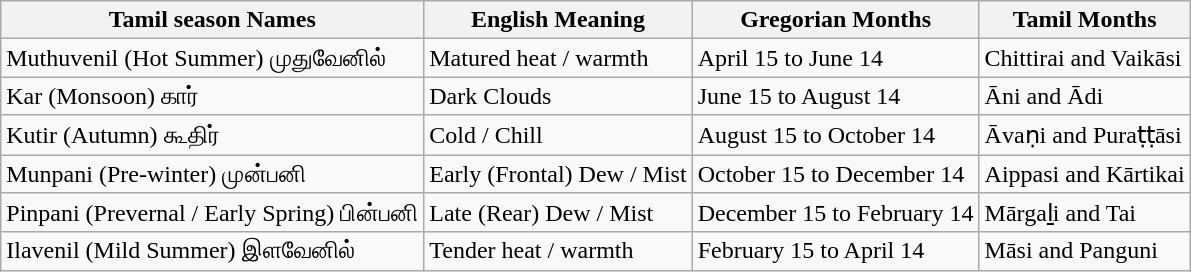<table class="wikitable">
<tr>
<th>Tamil season Names</th>
<th>English Meaning</th>
<th>Gregorian Months</th>
<th>Tamil Months</th>
</tr>
<tr>
<td>Muthuvenil (Hot Summer) முதுவேனில்</td>
<td>Matured heat / warmth</td>
<td>April 15 to June 14</td>
<td>Chittirai and Vaikāsi</td>
</tr>
<tr>
<td>Kar (Monsoon) கார்</td>
<td>Dark Clouds</td>
<td>June 15 to August 14</td>
<td>Āni and Ādi</td>
</tr>
<tr>
<td>Kutir (Autumn) கூதிர்</td>
<td>Cold / Chill</td>
<td>August 15 to October 14</td>
<td>Āvaṇi and Puraṭṭāsi</td>
</tr>
<tr>
<td>Munpani (Pre-winter) முன்பனி</td>
<td>Early (Frontal) Dew / Mist</td>
<td>October 15 to December 14</td>
<td>Aippasi and Kārtikai</td>
</tr>
<tr>
<td>Pinpani (Prevernal / Early Spring) பின்பனி</td>
<td>Late (Rear) Dew / Mist</td>
<td>December 15 to February 14</td>
<td>Mārgaḻi and Tai</td>
</tr>
<tr>
<td>Ilavenil (Mild Summer) இளவேனில்</td>
<td>Tender heat / warmth</td>
<td>February 15 to April 14</td>
<td>Māsi and Panguni</td>
</tr>
</table>
